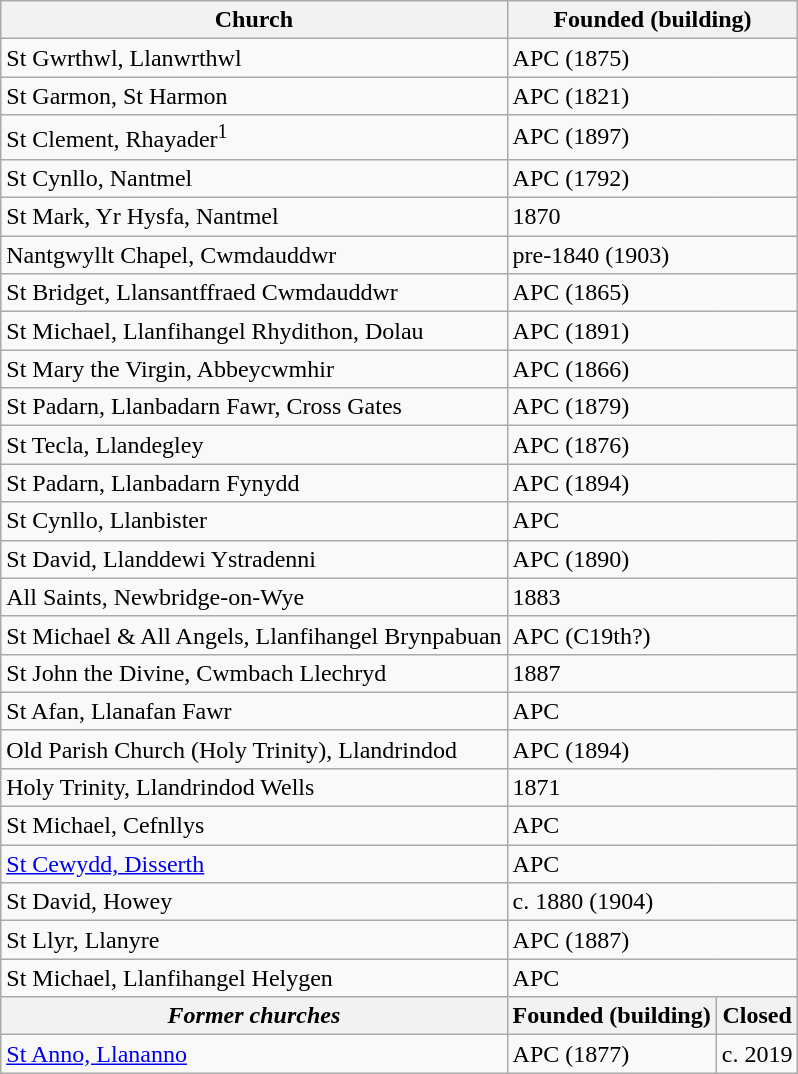<table class="wikitable">
<tr>
<th>Church</th>
<th colspan="2">Founded (building)</th>
</tr>
<tr>
<td>St Gwrthwl, Llanwrthwl</td>
<td colspan="2">APC (1875)</td>
</tr>
<tr>
<td>St Garmon, St Harmon</td>
<td colspan="2">APC (1821)</td>
</tr>
<tr>
<td>St Clement, Rhayader<sup>1</sup></td>
<td colspan="2">APC (1897)</td>
</tr>
<tr>
<td>St Cynllo, Nantmel</td>
<td colspan="2">APC (1792)</td>
</tr>
<tr>
<td>St Mark, Yr Hysfa, Nantmel</td>
<td colspan="2">1870</td>
</tr>
<tr>
<td>Nantgwyllt Chapel, Cwmdauddwr</td>
<td colspan="2">pre-1840 (1903)</td>
</tr>
<tr>
<td>St Bridget, Llansantffraed Cwmdauddwr</td>
<td colspan="2">APC  (1865)</td>
</tr>
<tr>
<td>St Michael, Llanfihangel Rhydithon, Dolau</td>
<td colspan="2">APC (1891)</td>
</tr>
<tr>
<td>St Mary the Virgin, Abbeycwmhir</td>
<td colspan="2">APC (1866)</td>
</tr>
<tr>
<td>St Padarn, Llanbadarn Fawr, Cross Gates</td>
<td colspan="2">APC (1879)</td>
</tr>
<tr>
<td>St Tecla, Llandegley</td>
<td colspan="2">APC (1876)</td>
</tr>
<tr>
<td>St Padarn, Llanbadarn Fynydd</td>
<td colspan="2">APC (1894)</td>
</tr>
<tr>
<td>St Cynllo, Llanbister</td>
<td colspan="2">APC</td>
</tr>
<tr>
<td>St David, Llanddewi Ystradenni</td>
<td colspan="2">APC (1890)</td>
</tr>
<tr>
<td>All Saints, Newbridge-on-Wye</td>
<td colspan="2">1883</td>
</tr>
<tr>
<td>St Michael & All Angels, Llanfihangel Brynpabuan</td>
<td colspan="2">APC (C19th?)</td>
</tr>
<tr>
<td>St John the Divine, Cwmbach Llechryd</td>
<td colspan="2">1887</td>
</tr>
<tr>
<td>St Afan, Llanafan Fawr</td>
<td colspan="2">APC</td>
</tr>
<tr>
<td>Old Parish Church (Holy Trinity), Llandrindod</td>
<td colspan="2">APC (1894)</td>
</tr>
<tr>
<td>Holy Trinity, Llandrindod Wells</td>
<td colspan="2">1871</td>
</tr>
<tr>
<td>St Michael, Cefnllys</td>
<td colspan="2">APC</td>
</tr>
<tr>
<td><a href='#'>St Cewydd, Disserth</a></td>
<td colspan="2">APC</td>
</tr>
<tr>
<td>St David, Howey</td>
<td colspan="2">c. 1880 (1904)</td>
</tr>
<tr>
<td>St Llyr, Llanyre</td>
<td colspan="2">APC (1887)</td>
</tr>
<tr>
<td>St Michael, Llanfihangel Helygen</td>
<td colspan="2">APC</td>
</tr>
<tr>
<th><em>Former churches</em></th>
<th>Founded (building)</th>
<th>Closed</th>
</tr>
<tr>
<td><a href='#'>St Anno, Llananno</a></td>
<td>APC (1877)</td>
<td>c. 2019</td>
</tr>
</table>
